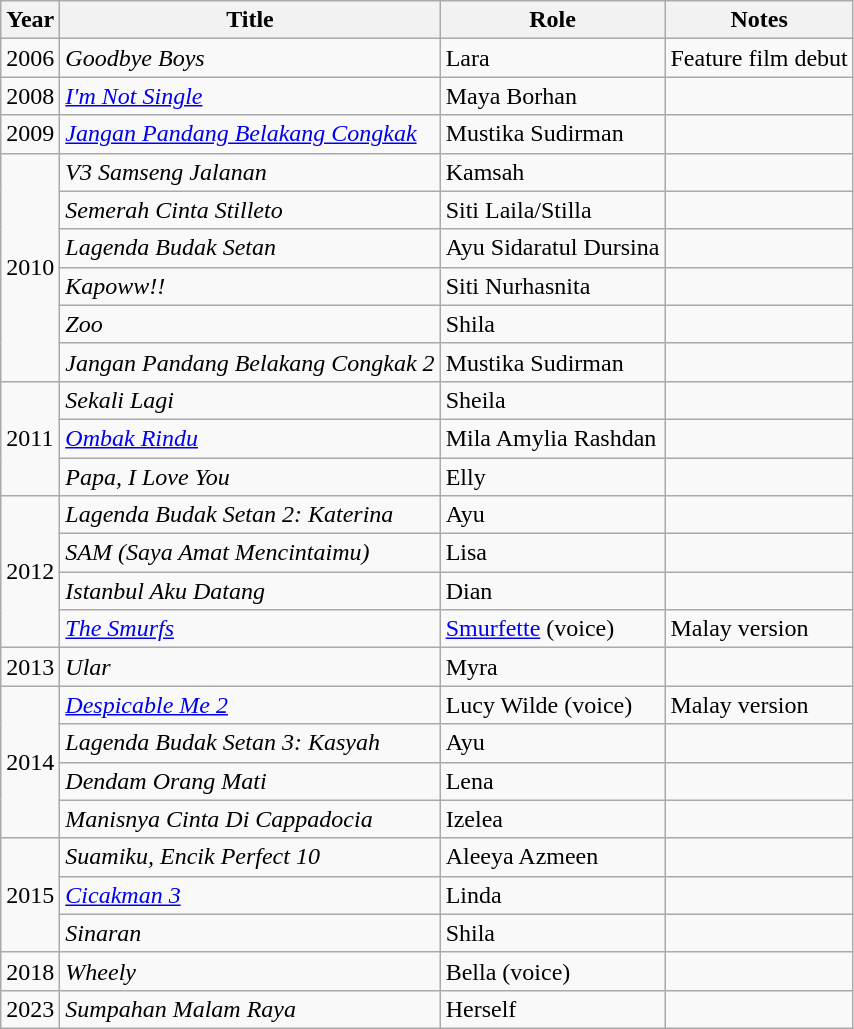<table class="wikitable">
<tr>
<th>Year</th>
<th>Title</th>
<th>Role</th>
<th>Notes</th>
</tr>
<tr>
<td>2006</td>
<td><em>Goodbye Boys</em></td>
<td>Lara</td>
<td>Feature film debut</td>
</tr>
<tr>
<td>2008</td>
<td><em><a href='#'>I'm Not Single</a></em></td>
<td>Maya Borhan</td>
<td></td>
</tr>
<tr>
<td>2009</td>
<td><em><a href='#'>Jangan Pandang Belakang Congkak</a></em></td>
<td>Mustika Sudirman</td>
<td></td>
</tr>
<tr>
<td rowspan="6">2010</td>
<td><em>V3 Samseng Jalanan</em></td>
<td>Kamsah</td>
<td></td>
</tr>
<tr>
<td><em>Semerah Cinta Stilleto</em></td>
<td>Siti Laila/Stilla</td>
<td></td>
</tr>
<tr>
<td><em>Lagenda Budak Setan</em></td>
<td>Ayu Sidaratul Dursina</td>
<td></td>
</tr>
<tr>
<td><em>Kapoww!!</em></td>
<td>Siti Nurhasnita</td>
<td></td>
</tr>
<tr>
<td><em>Zoo</em></td>
<td>Shila</td>
<td></td>
</tr>
<tr>
<td><em>Jangan Pandang Belakang Congkak 2</em></td>
<td>Mustika Sudirman</td>
<td></td>
</tr>
<tr>
<td rowspan="3">2011</td>
<td><em>Sekali Lagi</em></td>
<td>Sheila</td>
<td></td>
</tr>
<tr>
<td><em><a href='#'>Ombak Rindu</a></em></td>
<td>Mila Amylia Rashdan</td>
<td></td>
</tr>
<tr>
<td><em>Papa, I Love You</em></td>
<td>Elly</td>
<td></td>
</tr>
<tr>
<td rowspan="4">2012</td>
<td><em>Lagenda Budak Setan 2: Katerina</em></td>
<td>Ayu</td>
<td></td>
</tr>
<tr>
<td><em>SAM (Saya Amat Mencintaimu)</em></td>
<td>Lisa</td>
<td></td>
</tr>
<tr>
<td><em>Istanbul Aku Datang</em></td>
<td>Dian</td>
<td></td>
</tr>
<tr>
<td><em><a href='#'>The Smurfs</a></em></td>
<td><a href='#'>Smurfette</a> (voice)</td>
<td>Malay version</td>
</tr>
<tr>
<td>2013</td>
<td><em>Ular</em></td>
<td>Myra</td>
<td></td>
</tr>
<tr>
<td rowspan="4">2014</td>
<td><em><a href='#'>Despicable Me 2</a></em></td>
<td>Lucy Wilde (voice)</td>
<td>Malay version</td>
</tr>
<tr>
<td><em>Lagenda Budak Setan 3: Kasyah</em></td>
<td>Ayu</td>
<td></td>
</tr>
<tr>
<td><em>Dendam Orang Mati</em></td>
<td>Lena</td>
<td></td>
</tr>
<tr>
<td><em>Manisnya Cinta Di Cappadocia</em></td>
<td>Izelea</td>
<td></td>
</tr>
<tr>
<td rowspan="3">2015</td>
<td><em>Suamiku, Encik Perfect 10 </em></td>
<td>Aleeya Azmeen</td>
<td></td>
</tr>
<tr>
<td><em><a href='#'>Cicakman 3</a></em></td>
<td>Linda</td>
<td></td>
</tr>
<tr>
<td><em>Sinaran</em></td>
<td>Shila</td>
<td></td>
</tr>
<tr>
<td>2018</td>
<td><em>Wheely</em></td>
<td>Bella (voice)</td>
<td></td>
</tr>
<tr>
<td>2023</td>
<td><em>Sumpahan Malam Raya</em></td>
<td>Herself</td>
<td></td>
</tr>
</table>
